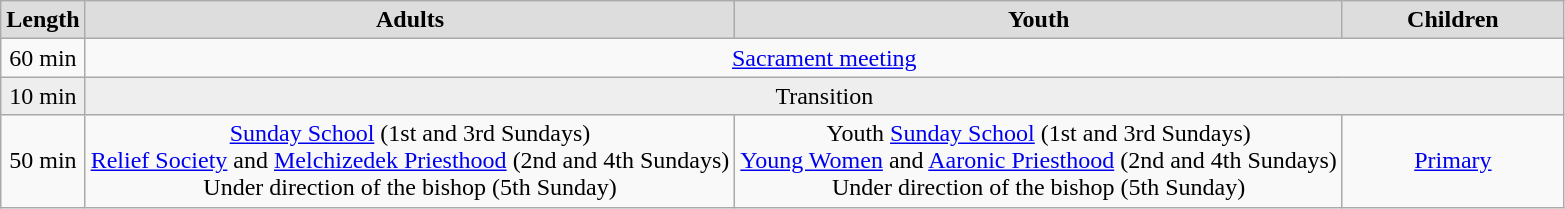<table class=wikitable>
<tr>
<th style="background:#dddddd">Length</th>
<th style="background:#dddddd">Adults</th>
<th style="background:#dddddd">Youth</th>
<th style="background:#dddddd">Children</th>
</tr>
<tr align="center">
<td>60 min</td>
<td colspan="3"><a href='#'>Sacrament meeting</a></td>
</tr>
<tr align="center" style="background:#eeeeee">
<td>10 min</td>
<td colspan="3">Transition</td>
</tr>
<tr align="center">
<td>50 min</td>
<td><a href='#'>Sunday School</a> (1st and 3rd Sundays)<br><a href='#'>Relief Society</a> and <a href='#'>Melchizedek Priesthood</a> (2nd and 4th Sundays)<br>Under direction of the bishop (5th Sunday)</td>
<td>Youth <a href='#'>Sunday School</a> (1st and 3rd Sundays)<br><a href='#'>Young Women</a> and <a href='#'>Aaronic Priesthood</a> (2nd and 4th Sundays)<br>Under direction of the bishop (5th Sunday)</td>
<td width="140"><a href='#'>Primary</a></td>
</tr>
</table>
